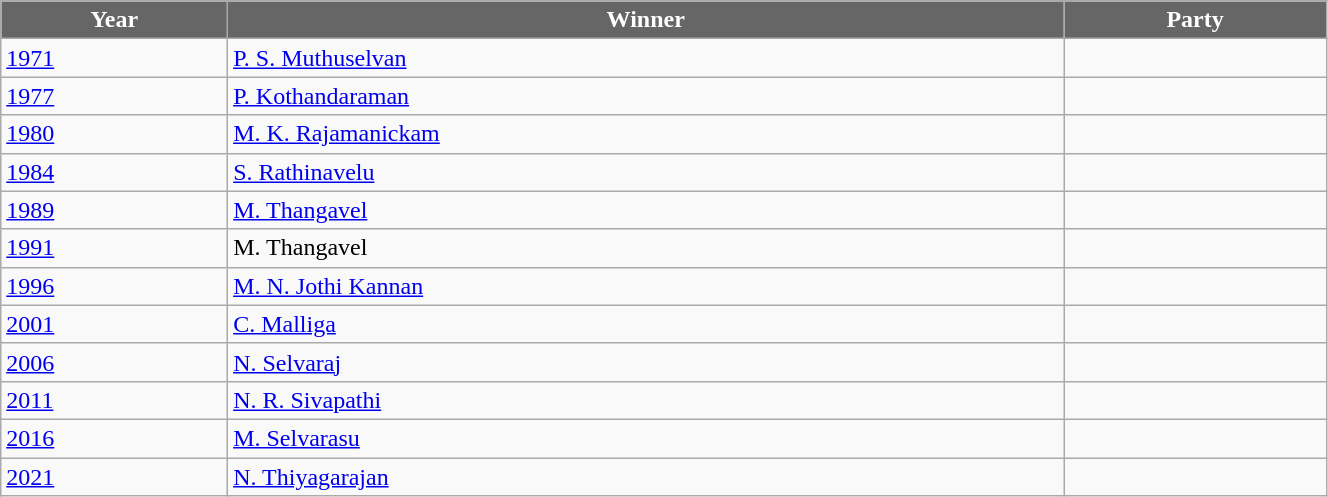<table class="wikitable" width="70%">
<tr>
<th style="background-color:#666666; color:white">Year</th>
<th style="background-color:#666666; color:white">Winner</th>
<th style="background-color:#666666; color:white" colspan="2">Party</th>
</tr>
<tr>
<td><a href='#'>1971</a></td>
<td><a href='#'>P. S. Muthuselvan</a></td>
<td></td>
</tr>
<tr>
<td><a href='#'>1977</a></td>
<td><a href='#'>P. Kothandaraman</a></td>
<td></td>
</tr>
<tr>
<td><a href='#'>1980</a></td>
<td><a href='#'>M. K. Rajamanickam</a></td>
<td></td>
</tr>
<tr>
<td><a href='#'>1984</a></td>
<td><a href='#'>S. Rathinavelu</a></td>
<td></td>
</tr>
<tr>
<td><a href='#'>1989</a></td>
<td><a href='#'>M. Thangavel</a></td>
<td></td>
</tr>
<tr>
<td><a href='#'>1991</a></td>
<td>M. Thangavel</td>
<td></td>
</tr>
<tr>
<td><a href='#'>1996</a></td>
<td><a href='#'>M. N. Jothi Kannan</a></td>
<td></td>
</tr>
<tr>
<td><a href='#'>2001</a></td>
<td><a href='#'>C. Malliga</a></td>
<td></td>
</tr>
<tr>
<td><a href='#'>2006</a></td>
<td><a href='#'>N. Selvaraj</a></td>
<td></td>
</tr>
<tr>
<td><a href='#'>2011</a></td>
<td><a href='#'>N. R. Sivapathi</a></td>
<td></td>
</tr>
<tr>
<td><a href='#'>2016</a></td>
<td><a href='#'>M. Selvarasu</a></td>
<td></td>
</tr>
<tr>
<td><a href='#'>2021</a></td>
<td><a href='#'>N. Thiyagarajan</a></td>
<td></td>
</tr>
</table>
